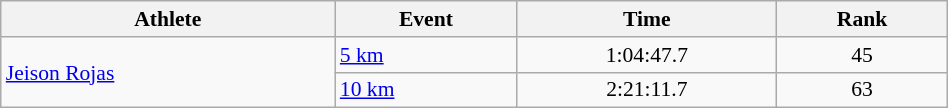<table class="wikitable" style="text-align:center; font-size:90%; width:50%;">
<tr>
<th>Athlete</th>
<th>Event</th>
<th>Time</th>
<th>Rank</th>
</tr>
<tr>
<td align=left rowspan=2><a href='#'>Jeison Rojas</a></td>
<td align=left><a href='#'>5 km</a></td>
<td>1:04:47.7</td>
<td>45</td>
</tr>
<tr>
<td align=left><a href='#'>10 km</a></td>
<td>2:21:11.7</td>
<td>63</td>
</tr>
</table>
